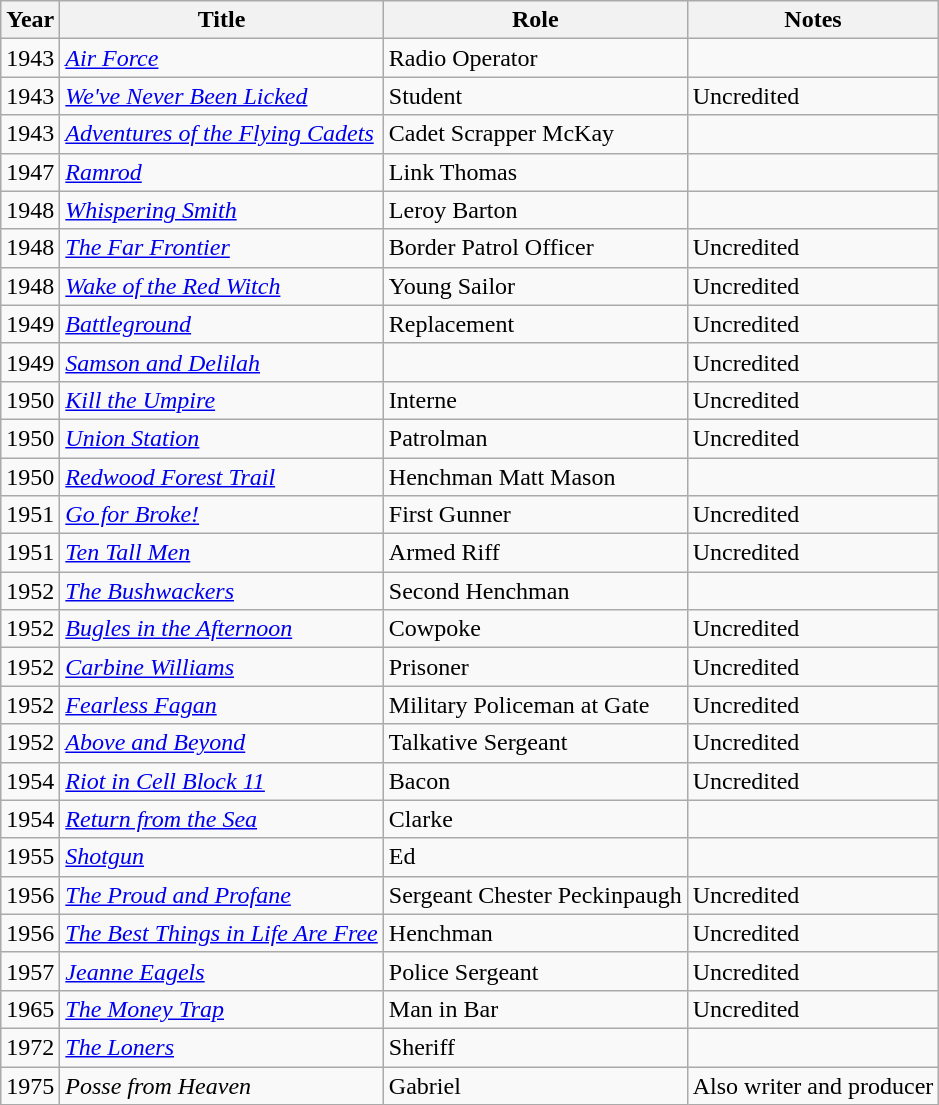<table class="wikitable sortable">
<tr>
<th>Year</th>
<th>Title</th>
<th>Role</th>
<th class="unsortable">Notes</th>
</tr>
<tr>
<td>1943</td>
<td><em><a href='#'>Air Force</a></em></td>
<td>Radio Operator</td>
<td></td>
</tr>
<tr>
<td>1943</td>
<td><em><a href='#'>We've Never Been Licked</a></em></td>
<td>Student</td>
<td>Uncredited</td>
</tr>
<tr>
<td>1943</td>
<td><em><a href='#'>Adventures of the Flying Cadets</a></em></td>
<td>Cadet Scrapper McKay</td>
<td></td>
</tr>
<tr>
<td>1947</td>
<td><em><a href='#'>Ramrod</a></em></td>
<td>Link Thomas</td>
<td></td>
</tr>
<tr>
<td>1948</td>
<td><em><a href='#'>Whispering Smith</a></em></td>
<td>Leroy Barton</td>
<td></td>
</tr>
<tr>
<td>1948</td>
<td><em><a href='#'>The Far Frontier</a></em></td>
<td>Border Patrol Officer</td>
<td>Uncredited</td>
</tr>
<tr>
<td>1948</td>
<td><em><a href='#'>Wake of the Red Witch</a></em></td>
<td>Young Sailor</td>
<td>Uncredited</td>
</tr>
<tr>
<td>1949</td>
<td><em><a href='#'>Battleground</a></em></td>
<td>Replacement</td>
<td>Uncredited</td>
</tr>
<tr>
<td>1949</td>
<td><em><a href='#'>Samson and Delilah</a></em></td>
<td></td>
<td>Uncredited</td>
</tr>
<tr>
<td>1950</td>
<td><em><a href='#'>Kill the Umpire</a></em></td>
<td>Interne</td>
<td>Uncredited</td>
</tr>
<tr>
<td>1950</td>
<td><em><a href='#'>Union Station</a></em></td>
<td>Patrolman</td>
<td>Uncredited</td>
</tr>
<tr>
<td>1950</td>
<td><em><a href='#'>Redwood Forest Trail</a></em></td>
<td>Henchman Matt Mason</td>
<td></td>
</tr>
<tr>
<td>1951</td>
<td><em><a href='#'>Go for Broke!</a></em></td>
<td>First Gunner</td>
<td>Uncredited</td>
</tr>
<tr>
<td>1951</td>
<td><em><a href='#'>Ten Tall Men</a></em></td>
<td>Armed Riff</td>
<td>Uncredited</td>
</tr>
<tr>
<td>1952</td>
<td><em><a href='#'>The Bushwackers</a></em></td>
<td>Second Henchman</td>
<td></td>
</tr>
<tr>
<td>1952</td>
<td><em><a href='#'>Bugles in the Afternoon</a></em></td>
<td>Cowpoke</td>
<td>Uncredited</td>
</tr>
<tr>
<td>1952</td>
<td><em><a href='#'>Carbine Williams</a></em></td>
<td>Prisoner</td>
<td>Uncredited</td>
</tr>
<tr>
<td>1952</td>
<td><em><a href='#'>Fearless Fagan</a></em></td>
<td>Military Policeman at Gate</td>
<td>Uncredited</td>
</tr>
<tr>
<td>1952</td>
<td><em><a href='#'>Above and Beyond</a></em></td>
<td>Talkative Sergeant</td>
<td>Uncredited</td>
</tr>
<tr>
<td>1954</td>
<td><em><a href='#'>Riot in Cell Block 11</a></em></td>
<td>Bacon</td>
<td>Uncredited</td>
</tr>
<tr>
<td>1954</td>
<td><em><a href='#'>Return from the Sea</a></em></td>
<td>Clarke</td>
<td></td>
</tr>
<tr>
<td>1955</td>
<td><em><a href='#'>Shotgun</a></em></td>
<td>Ed</td>
<td></td>
</tr>
<tr>
<td>1956</td>
<td><em><a href='#'>The Proud and Profane</a></em></td>
<td>Sergeant Chester Peckinpaugh</td>
<td>Uncredited</td>
</tr>
<tr>
<td>1956</td>
<td><em><a href='#'>The Best Things in Life Are Free</a></em></td>
<td>Henchman</td>
<td>Uncredited</td>
</tr>
<tr>
<td>1957</td>
<td><em><a href='#'>Jeanne Eagels</a></em></td>
<td>Police Sergeant</td>
<td>Uncredited</td>
</tr>
<tr>
<td>1965</td>
<td><em><a href='#'>The Money Trap</a></em></td>
<td>Man in Bar</td>
<td>Uncredited</td>
</tr>
<tr>
<td>1972</td>
<td><em><a href='#'>The Loners</a></em></td>
<td>Sheriff</td>
<td></td>
</tr>
<tr>
<td>1975</td>
<td><em>Posse from Heaven</em></td>
<td>Gabriel</td>
<td>Also writer and producer</td>
</tr>
</table>
